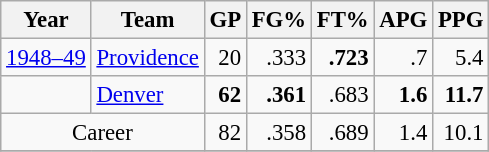<table class="wikitable sortable" style="font-size:95%; text-align:right;">
<tr>
<th>Year</th>
<th>Team</th>
<th>GP</th>
<th>FG%</th>
<th>FT%</th>
<th>APG</th>
<th>PPG</th>
</tr>
<tr>
<td style="text-align:left;"><a href='#'>1948–49</a></td>
<td style="text-align:left;"><a href='#'>Providence</a></td>
<td>20</td>
<td>.333</td>
<td><strong>.723</strong></td>
<td>.7</td>
<td>5.4</td>
</tr>
<tr>
<td style="text-align:left;"></td>
<td style="text-align:left;"><a href='#'>Denver</a></td>
<td><strong>62</strong></td>
<td><strong>.361</strong></td>
<td>.683</td>
<td><strong>1.6</strong></td>
<td><strong>11.7</strong></td>
</tr>
<tr>
<td style="text-align:center;" colspan="2">Career</td>
<td>82</td>
<td>.358</td>
<td>.689</td>
<td>1.4</td>
<td>10.1</td>
</tr>
<tr>
</tr>
</table>
